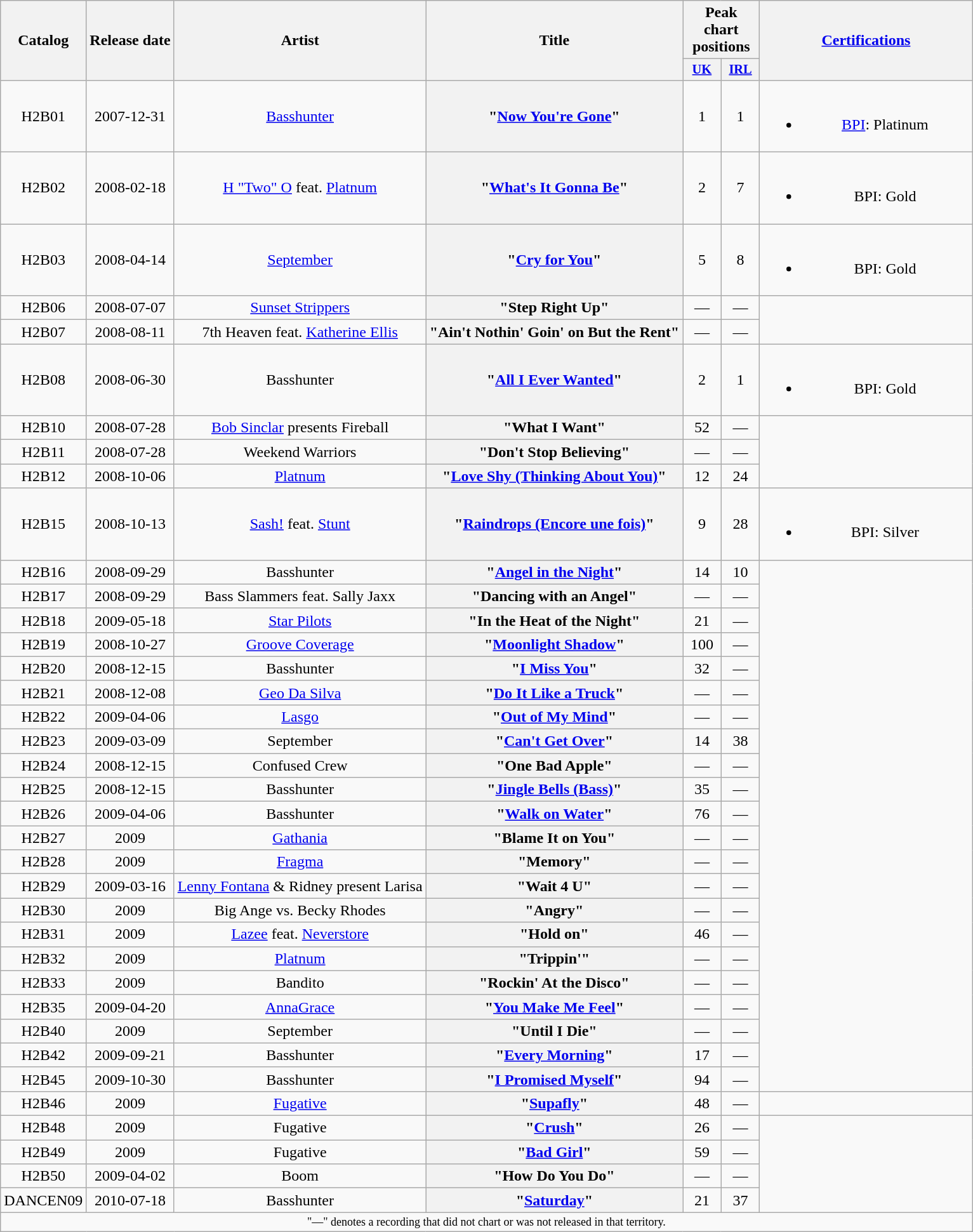<table class="wikitable plainrowheaders" style="text-align:center;">
<tr>
<th rowspan="2">Catalog</th>
<th rowspan="2">Release date</th>
<th rowspan="2">Artist</th>
<th rowspan="2">Title</th>
<th colspan="2">Peak chart positions</th>
<th scope="col" rowspan="2" style="width:13.5em;"><a href='#'>Certifications</a></th>
</tr>
<tr>
<th style="width:2.5em; font-size:85%"><a href='#'>UK</a></th>
<th style="width:2.5em; font-size:85%"><a href='#'>IRL</a></th>
</tr>
<tr>
<td align="center">H2B01</td>
<td align="center">2007-12-31</td>
<td><a href='#'>Basshunter</a></td>
<th scope="row">"<a href='#'>Now You're Gone</a>"</th>
<td align="center">1</td>
<td align="center">1</td>
<td><br><ul><li><a href='#'>BPI</a>: Platinum</li></ul></td>
</tr>
<tr>
<td align="center">H2B02</td>
<td align="center">2008-02-18</td>
<td><a href='#'>H "Two" O</a> feat. <a href='#'>Platnum</a></td>
<th scope="row">"<a href='#'>What's It Gonna Be</a>"</th>
<td align="center">2</td>
<td align="center">7</td>
<td><br><ul><li>BPI: Gold</li></ul></td>
</tr>
<tr>
<td align="center">H2B03</td>
<td align="center">2008-04-14</td>
<td><a href='#'>September</a></td>
<th scope="row">"<a href='#'>Cry for You</a>"</th>
<td align="center">5</td>
<td align="center">8</td>
<td><br><ul><li>BPI: Gold</li></ul></td>
</tr>
<tr>
<td align="center">H2B06</td>
<td align="center">2008-07-07</td>
<td><a href='#'>Sunset Strippers</a></td>
<th scope="row">"Step Right Up"</th>
<td align="center">—</td>
<td align="center">—</td>
</tr>
<tr>
<td align="center">H2B07</td>
<td align="center">2008-08-11</td>
<td>7th Heaven feat. <a href='#'>Katherine Ellis</a></td>
<th scope="row">"Ain't Nothin' Goin' on But the Rent"</th>
<td align="center">—</td>
<td align="center">—</td>
</tr>
<tr>
<td align="center">H2B08</td>
<td align="center">2008-06-30</td>
<td>Basshunter</td>
<th scope="row">"<a href='#'>All I Ever Wanted</a>"</th>
<td align="center">2</td>
<td align="center">1</td>
<td><br><ul><li>BPI: Gold</li></ul></td>
</tr>
<tr>
<td align="center">H2B10</td>
<td align="center">2008-07-28</td>
<td><a href='#'>Bob Sinclar</a> presents Fireball</td>
<th scope="row">"What I Want"</th>
<td align="center">52</td>
<td align="center">—</td>
</tr>
<tr>
<td align="center">H2B11</td>
<td align="center">2008-07-28</td>
<td>Weekend Warriors</td>
<th scope="row">"Don't Stop Believing"</th>
<td align="center">—</td>
<td align="center">—</td>
</tr>
<tr>
<td align="center">H2B12</td>
<td align="center">2008-10-06</td>
<td><a href='#'>Platnum</a></td>
<th scope="row">"<a href='#'>Love Shy (Thinking About You)</a>"</th>
<td align="center">12</td>
<td align="center">24</td>
</tr>
<tr>
<td align="center">H2B15</td>
<td align="center">2008-10-13</td>
<td><a href='#'>Sash!</a> feat. <a href='#'>Stunt</a></td>
<th scope="row">"<a href='#'>Raindrops (Encore une fois)</a>"</th>
<td align="center">9</td>
<td align="center">28</td>
<td><br><ul><li>BPI: Silver</li></ul></td>
</tr>
<tr>
<td align="center">H2B16</td>
<td align="center">2008-09-29</td>
<td>Basshunter</td>
<th scope="row">"<a href='#'>Angel in the Night</a>"</th>
<td align="center">14</td>
<td align="center">10</td>
</tr>
<tr>
<td align="center">H2B17</td>
<td align="center">2008-09-29</td>
<td>Bass Slammers feat. Sally Jaxx</td>
<th scope="row">"Dancing with an Angel"</th>
<td align="center">—</td>
<td align="center">—</td>
</tr>
<tr>
<td align="center">H2B18</td>
<td align="center">2009-05-18</td>
<td><a href='#'>Star Pilots</a></td>
<th scope="row">"In the Heat of the Night"</th>
<td align="center">21</td>
<td align="center">—</td>
</tr>
<tr>
<td align="center">H2B19</td>
<td align="center">2008-10-27</td>
<td><a href='#'>Groove Coverage</a></td>
<th scope="row">"<a href='#'>Moonlight Shadow</a>"</th>
<td align="center">100</td>
<td align="center">—</td>
</tr>
<tr>
<td align="center">H2B20</td>
<td align="center">2008-12-15</td>
<td>Basshunter</td>
<th scope="row">"<a href='#'>I Miss You</a>"</th>
<td align="center">32</td>
<td align="center">—</td>
</tr>
<tr>
<td align="center">H2B21</td>
<td align="center">2008-12-08</td>
<td><a href='#'>Geo Da Silva</a></td>
<th scope="row">"<a href='#'>Do It Like a Truck</a>"</th>
<td align="center">—</td>
<td align="center">—</td>
</tr>
<tr>
<td align="center">H2B22</td>
<td align="center">2009-04-06</td>
<td><a href='#'>Lasgo</a></td>
<th scope="row">"<a href='#'>Out of My Mind</a>"</th>
<td align="center">—</td>
<td align="center">—</td>
</tr>
<tr>
<td align="center">H2B23</td>
<td align="center">2009-03-09</td>
<td>September</td>
<th scope="row">"<a href='#'>Can't Get Over</a>"</th>
<td align="center">14</td>
<td align="center">38</td>
</tr>
<tr>
<td align="center">H2B24</td>
<td align="center">2008-12-15</td>
<td>Confused Crew</td>
<th scope="row">"One Bad Apple"</th>
<td align="center">—</td>
<td align="center">—</td>
</tr>
<tr>
<td align="center">H2B25</td>
<td align="center">2008-12-15</td>
<td>Basshunter</td>
<th scope="row">"<a href='#'>Jingle Bells (Bass)</a>"</th>
<td align="center">35</td>
<td align="center">—</td>
</tr>
<tr>
<td align="center">H2B26</td>
<td align="center">2009-04-06</td>
<td>Basshunter</td>
<th scope="row">"<a href='#'>Walk on Water</a>"</th>
<td align="center">76</td>
<td align="center">—</td>
</tr>
<tr>
<td align="center">H2B27</td>
<td align="center">2009</td>
<td><a href='#'>Gathania</a></td>
<th scope="row">"Blame It on You"</th>
<td align="center">—</td>
<td align="center">—</td>
</tr>
<tr>
<td align="center">H2B28</td>
<td align="center">2009</td>
<td><a href='#'>Fragma</a></td>
<th scope="row">"Memory"</th>
<td align="center">—</td>
<td align="center">—</td>
</tr>
<tr>
<td align="center">H2B29</td>
<td align="center">2009-03-16</td>
<td><a href='#'>Lenny Fontana</a> & Ridney present Larisa</td>
<th scope="row">"Wait 4 U"</th>
<td align="center">—</td>
<td align="center">—</td>
</tr>
<tr>
<td align="center">H2B30</td>
<td align="center">2009</td>
<td>Big Ange vs. Becky Rhodes</td>
<th scope="row">"Angry"</th>
<td align="center">—</td>
<td align="center">—</td>
</tr>
<tr>
<td align="center">H2B31</td>
<td align="center">2009</td>
<td><a href='#'>Lazee</a> feat. <a href='#'>Neverstore</a></td>
<th scope="row">"Hold on"</th>
<td align="center">46</td>
<td align="center">—</td>
</tr>
<tr>
<td align="center">H2B32</td>
<td align="center">2009</td>
<td><a href='#'>Platnum</a></td>
<th scope="row">"Trippin'"</th>
<td align="center">—</td>
<td align="center">—</td>
</tr>
<tr>
<td align="center">H2B33</td>
<td align="center">2009</td>
<td>Bandito</td>
<th scope="row">"Rockin' At the Disco"</th>
<td align="center">—</td>
<td align="center">—</td>
</tr>
<tr>
<td align="center">H2B35</td>
<td align="center">2009-04-20</td>
<td><a href='#'>AnnaGrace</a></td>
<th scope="row">"<a href='#'>You Make Me Feel</a>"</th>
<td align="center">—</td>
<td align="center">—</td>
</tr>
<tr>
<td align="center">H2B40</td>
<td align="center">2009</td>
<td>September</td>
<th scope="row">"Until I Die"</th>
<td align="center">—</td>
<td align="center">—</td>
</tr>
<tr>
<td align="center">H2B42</td>
<td align="center">2009-09-21</td>
<td>Basshunter</td>
<th scope="row">"<a href='#'>Every Morning</a>"</th>
<td align="center">17</td>
<td align="center">—</td>
</tr>
<tr>
<td align="center">H2B45</td>
<td align="center">2009-10-30</td>
<td>Basshunter</td>
<th scope="row">"<a href='#'>I Promised Myself</a>"</th>
<td align="center">94</td>
<td align="center">—</td>
</tr>
<tr>
<td align="center">H2B46</td>
<td align="center">2009</td>
<td><a href='#'>Fugative</a></td>
<th scope="row">"<a href='#'>Supafly</a>"</th>
<td align="center">48</td>
<td align="center">—</td>
<td></td>
</tr>
<tr>
<td align="center">H2B48</td>
<td align="center">2009</td>
<td>Fugative</td>
<th scope="row">"<a href='#'>Crush</a>"</th>
<td align="center">26</td>
<td align="center">—</td>
</tr>
<tr>
<td align="center">H2B49</td>
<td align="center">2009</td>
<td scope="row">Fugative</td>
<th scope="row">"<a href='#'>Bad Girl</a>"</th>
<td align="center">59</td>
<td align="center">—</td>
</tr>
<tr>
<td align="center">H2B50</td>
<td align="center">2009-04-02</td>
<td scope="row">Boom</td>
<th scope="row">"How Do You Do"</th>
<td align="center">—</td>
<td align="center">—</td>
</tr>
<tr>
<td align="center">DANCEN09</td>
<td align="center">2010-07-18</td>
<td>Basshunter</td>
<th scope="row">"<a href='#'>Saturday</a>"</th>
<td align="center">21</td>
<td align="center">37</td>
</tr>
<tr>
<td colspan="7" style="font-size:9pt">"—" denotes a recording that did not chart or was not released in that territory.</td>
</tr>
</table>
